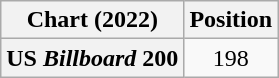<table class="wikitable plainrowheaders" style="text-align:center">
<tr>
<th scope="col">Chart (2022)</th>
<th scope="col">Position</th>
</tr>
<tr>
<th scope="row">US <em>Billboard</em> 200</th>
<td>198</td>
</tr>
</table>
